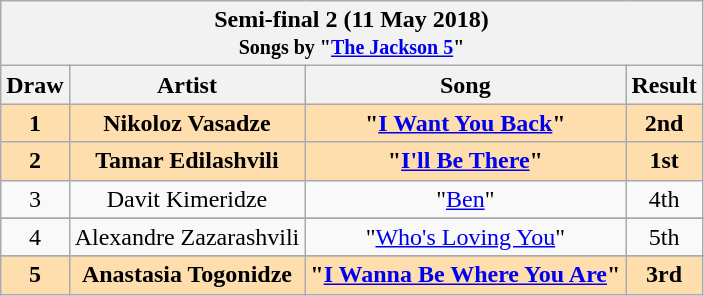<table class="sortable wikitable" style="text-align:center;">
<tr>
<th colspan="4">Semi-final 2 (11 May 2018)<br><small>Songs by "<a href='#'>The Jackson 5</a>"</small></th>
</tr>
<tr>
<th>Draw</th>
<th>Artist</th>
<th>Song</th>
<th>Result</th>
</tr>
<tr style="font-weight:bold; background:navajowhite;">
<td>1</td>
<td>Nikoloz Vasadze</td>
<td>"<a href='#'>I Want You Back</a>"</td>
<td>2nd</td>
</tr>
<tr style="font-weight:bold; background:navajowhite;">
<td>2</td>
<td>Tamar Edilashvili</td>
<td>"<a href='#'>I'll Be There</a>"</td>
<td>1st</td>
</tr>
<tr>
<td>3</td>
<td>Davit Kimeridze</td>
<td>"<a href='#'>Ben</a>"</td>
<td>4th</td>
</tr>
<tr>
</tr>
<tr>
</tr>
<tr>
<td>4</td>
<td>Alexandre Zazarashvili</td>
<td>"<a href='#'>Who's Loving You</a>"</td>
<td>5th</td>
</tr>
<tr>
</tr>
<tr style="font-weight:bold; background:navajowhite;">
<td>5</td>
<td>Anastasia Togonidze</td>
<td>"<a href='#'>I Wanna Be Where You Are</a>"</td>
<td>3rd</td>
</tr>
</table>
